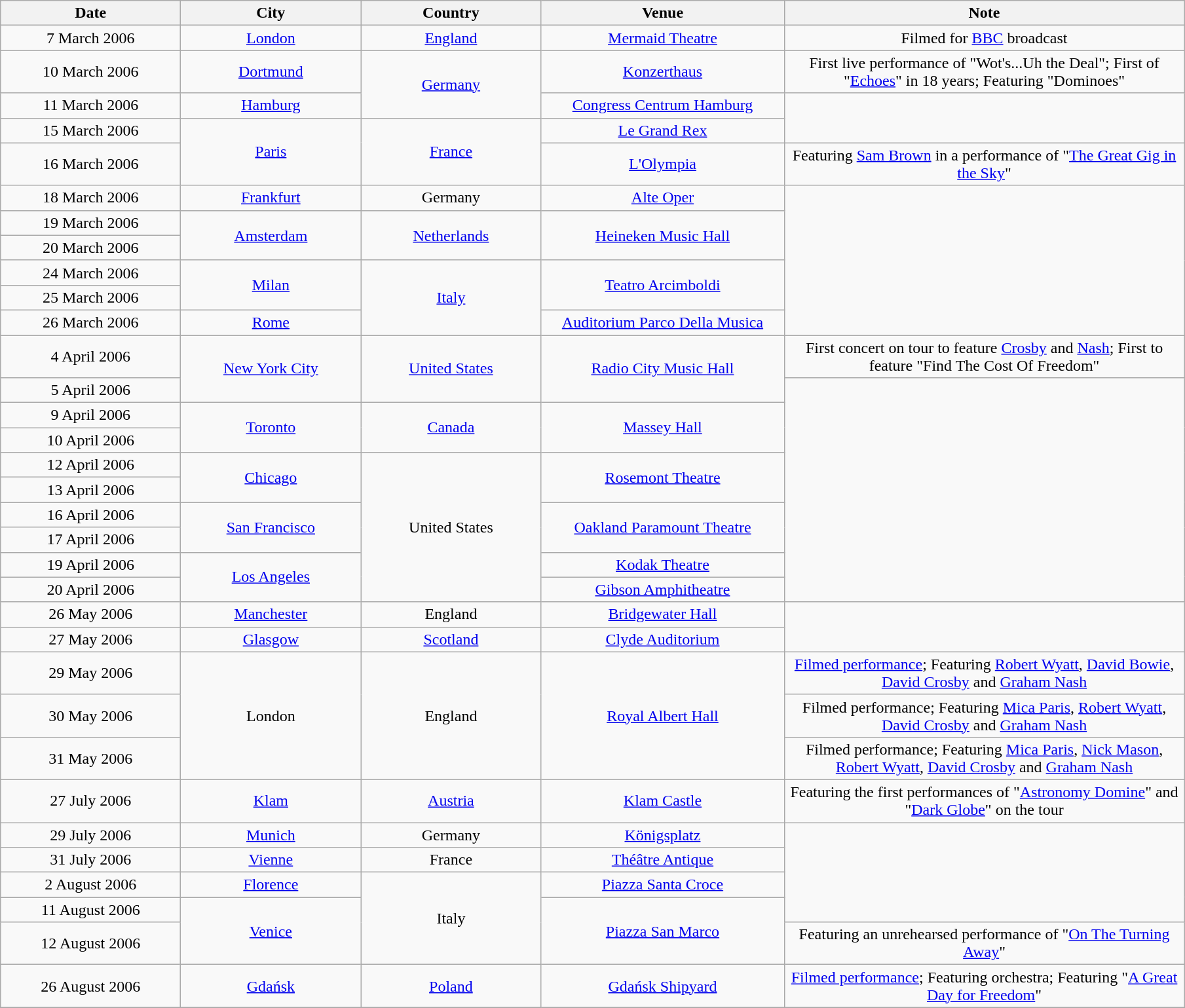<table class="wikitable plainrowheaders" style="text-align:center;">
<tr>
<th scope="col" style="width:11em;">Date</th>
<th scope="col" style="width:11em;">City</th>
<th scope="col" style="width:11em;">Country</th>
<th scope="col" style="width:15em;">Venue</th>
<th scope="col" style="width:25em;">Note</th>
</tr>
<tr>
<td>7 March 2006</td>
<td><a href='#'>London</a></td>
<td><a href='#'>England</a></td>
<td><a href='#'>Mermaid Theatre</a></td>
<td>Filmed for <a href='#'>BBC</a> broadcast</td>
</tr>
<tr>
<td>10 March 2006</td>
<td><a href='#'>Dortmund</a></td>
<td rowspan="2"><a href='#'>Germany</a></td>
<td><a href='#'>Konzerthaus</a></td>
<td>First live performance of "Wot's...Uh the Deal"; First of "<a href='#'>Echoes</a>" in 18 years; Featuring "Dominoes"</td>
</tr>
<tr>
<td>11 March 2006</td>
<td><a href='#'>Hamburg</a></td>
<td><a href='#'>Congress Centrum Hamburg</a></td>
<td rowspan="2"></td>
</tr>
<tr>
<td>15 March 2006</td>
<td rowspan="2"><a href='#'>Paris</a></td>
<td rowspan="2"><a href='#'>France</a></td>
<td><a href='#'>Le Grand Rex</a></td>
</tr>
<tr>
<td>16 March 2006</td>
<td><a href='#'>L'Olympia</a></td>
<td>Featuring <a href='#'>Sam Brown</a> in a performance of "<a href='#'>The Great Gig in the Sky</a>"</td>
</tr>
<tr>
<td>18 March 2006</td>
<td><a href='#'>Frankfurt</a></td>
<td>Germany</td>
<td><a href='#'>Alte Oper</a></td>
<td rowspan="6"></td>
</tr>
<tr>
<td>19 March 2006</td>
<td rowspan="2"><a href='#'>Amsterdam</a></td>
<td rowspan="2"><a href='#'>Netherlands</a></td>
<td rowspan="2"><a href='#'>Heineken Music Hall</a></td>
</tr>
<tr>
<td>20 March 2006</td>
</tr>
<tr>
<td>24 March 2006</td>
<td rowspan="2"><a href='#'>Milan</a></td>
<td rowspan="3"><a href='#'>Italy</a></td>
<td rowspan="2"><a href='#'>Teatro Arcimboldi</a></td>
</tr>
<tr>
<td>25 March 2006</td>
</tr>
<tr>
<td>26 March 2006</td>
<td><a href='#'>Rome</a></td>
<td><a href='#'>Auditorium Parco Della Musica</a></td>
</tr>
<tr>
<td>4 April 2006</td>
<td rowspan="2"><a href='#'>New York City</a></td>
<td rowspan="2"><a href='#'>United States</a></td>
<td rowspan="2"><a href='#'>Radio City Music Hall</a></td>
<td>First concert on tour to feature <a href='#'>Crosby</a> and <a href='#'>Nash</a>; First to feature "Find The Cost Of Freedom"</td>
</tr>
<tr>
<td>5 April 2006</td>
<td rowspan="9"></td>
</tr>
<tr>
<td>9 April 2006</td>
<td rowspan="2"><a href='#'>Toronto</a></td>
<td rowspan="2"><a href='#'>Canada</a></td>
<td rowspan="2"><a href='#'>Massey Hall</a></td>
</tr>
<tr>
<td>10 April 2006</td>
</tr>
<tr>
<td>12 April 2006</td>
<td rowspan="2"><a href='#'>Chicago</a></td>
<td rowspan="6">United States</td>
<td rowspan="2"><a href='#'>Rosemont Theatre</a></td>
</tr>
<tr>
<td>13 April 2006</td>
</tr>
<tr>
<td>16 April 2006</td>
<td rowspan="2"><a href='#'>San Francisco</a></td>
<td rowspan="2"><a href='#'>Oakland Paramount Theatre</a></td>
</tr>
<tr>
<td>17 April 2006</td>
</tr>
<tr>
<td>19 April 2006</td>
<td rowspan="2"><a href='#'>Los Angeles</a></td>
<td><a href='#'>Kodak Theatre</a></td>
</tr>
<tr>
<td>20 April 2006</td>
<td><a href='#'>Gibson Amphitheatre</a></td>
</tr>
<tr>
<td>26 May 2006</td>
<td><a href='#'>Manchester</a></td>
<td>England</td>
<td><a href='#'>Bridgewater Hall</a></td>
<td rowspan="2"></td>
</tr>
<tr>
<td>27 May 2006</td>
<td><a href='#'>Glasgow</a></td>
<td><a href='#'>Scotland</a></td>
<td><a href='#'>Clyde Auditorium</a></td>
</tr>
<tr>
<td>29 May 2006</td>
<td rowspan="3">London</td>
<td rowspan="3">England</td>
<td rowspan="3"><a href='#'>Royal Albert Hall</a></td>
<td><a href='#'>Filmed performance</a>; Featuring <a href='#'>Robert Wyatt</a>, <a href='#'>David Bowie</a>, <a href='#'>David Crosby</a> and <a href='#'>Graham Nash</a></td>
</tr>
<tr>
<td>30 May 2006</td>
<td>Filmed performance; Featuring <a href='#'>Mica Paris</a>, <a href='#'>Robert Wyatt</a>, <a href='#'>David Crosby</a> and <a href='#'>Graham Nash</a></td>
</tr>
<tr>
<td>31 May 2006</td>
<td>Filmed performance; Featuring <a href='#'>Mica Paris</a>, <a href='#'>Nick Mason</a>, <a href='#'>Robert Wyatt</a>, <a href='#'>David Crosby</a> and <a href='#'>Graham Nash</a></td>
</tr>
<tr>
<td>27 July 2006</td>
<td><a href='#'>Klam</a></td>
<td><a href='#'>Austria</a></td>
<td><a href='#'>Klam Castle</a></td>
<td>Featuring the first performances of "<a href='#'>Astronomy Domine</a>" and "<a href='#'>Dark Globe</a>" on the tour</td>
</tr>
<tr>
<td>29 July 2006</td>
<td><a href='#'>Munich</a></td>
<td>Germany</td>
<td><a href='#'>Königsplatz</a></td>
<td rowspan="4"></td>
</tr>
<tr>
<td>31 July 2006</td>
<td><a href='#'>Vienne</a></td>
<td>France</td>
<td><a href='#'>Théâtre Antique</a></td>
</tr>
<tr>
<td>2 August 2006</td>
<td><a href='#'>Florence</a></td>
<td rowspan="3">Italy</td>
<td><a href='#'>Piazza Santa Croce</a></td>
</tr>
<tr>
<td>11 August 2006</td>
<td rowspan="2"><a href='#'>Venice</a></td>
<td rowspan="2"><a href='#'>Piazza San Marco</a></td>
</tr>
<tr>
<td>12 August 2006</td>
<td>Featuring an unrehearsed performance of "<a href='#'>On The Turning Away</a>"</td>
</tr>
<tr>
<td>26 August 2006</td>
<td><a href='#'>Gdańsk</a></td>
<td><a href='#'>Poland</a></td>
<td><a href='#'>Gdańsk Shipyard</a></td>
<td><a href='#'>Filmed performance</a>; Featuring orchestra; Featuring "<a href='#'>A Great Day for Freedom</a>"</td>
</tr>
<tr>
</tr>
</table>
